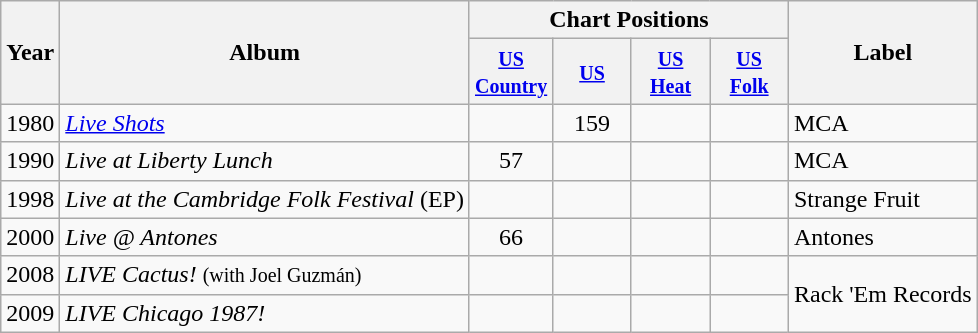<table class="wikitable">
<tr>
<th rowspan="2">Year</th>
<th rowspan="2">Album</th>
<th colspan="4">Chart Positions</th>
<th rowspan="2">Label</th>
</tr>
<tr>
<th style="width:45px;"><small><a href='#'>US Country</a></small></th>
<th style="width:45px;"><small><a href='#'>US</a></small></th>
<th style="width:45px;"><small><a href='#'>US Heat</a></small></th>
<th style="width:45px;"><small><a href='#'>US Folk</a></small></th>
</tr>
<tr>
<td>1980</td>
<td><em><a href='#'>Live Shots</a></em></td>
<td></td>
<td style="text-align:center;">159</td>
<td></td>
<td></td>
<td>MCA</td>
</tr>
<tr>
<td>1990</td>
<td><em>Live at Liberty Lunch</em></td>
<td style="text-align:center;">57</td>
<td></td>
<td></td>
<td></td>
<td>MCA</td>
</tr>
<tr>
<td>1998</td>
<td><em>Live at the Cambridge Folk Festival</em> (EP)</td>
<td></td>
<td></td>
<td></td>
<td></td>
<td>Strange Fruit</td>
</tr>
<tr>
<td>2000</td>
<td><em>Live @ Antones</em></td>
<td style="text-align:center;">66</td>
<td></td>
<td></td>
<td></td>
<td>Antones</td>
</tr>
<tr>
<td>2008</td>
<td><em>LIVE Cactus!</em> <small>(with Joel Guzmán)</small></td>
<td></td>
<td></td>
<td></td>
<td></td>
<td rowspan="2">Rack 'Em Records</td>
</tr>
<tr>
<td>2009</td>
<td><em>LIVE Chicago 1987!</em></td>
<td></td>
<td></td>
<td></td>
<td></td>
</tr>
</table>
